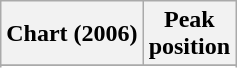<table class="wikitable sortable plainrowheaders">
<tr>
<th>Chart (2006)</th>
<th>Peak<br>position</th>
</tr>
<tr>
</tr>
<tr>
</tr>
<tr>
</tr>
</table>
